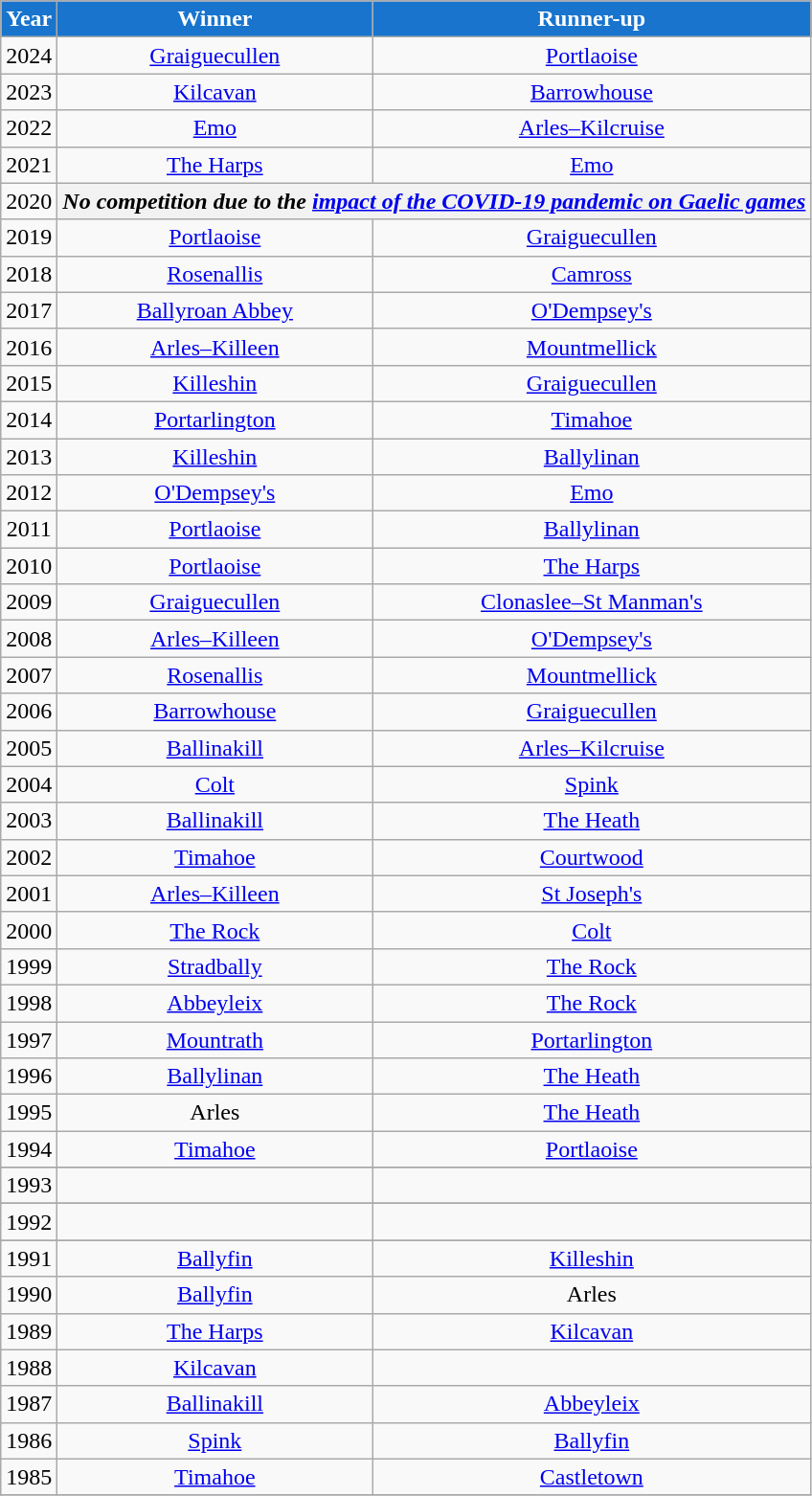<table class="wikitable" style="text-align:center;">
<tr>
<th style="background:#1874CD;color:white">Year</th>
<th style="background:#1874CD;color:white">Winner</th>
<th style="background:#1874CD;color:white">Runner-up</th>
</tr>
<tr>
<td>2024</td>
<td><a href='#'>Graiguecullen</a></td>
<td><a href='#'>Portlaoise</a></td>
</tr>
<tr>
<td>2023</td>
<td><a href='#'>Kilcavan</a></td>
<td><a href='#'>Barrowhouse</a></td>
</tr>
<tr>
<td>2022</td>
<td><a href='#'>Emo</a></td>
<td><a href='#'>Arles–Kilcruise</a></td>
</tr>
<tr>
<td>2021</td>
<td><a href='#'>The Harps</a></td>
<td><a href='#'>Emo</a></td>
</tr>
<tr>
<td>2020</td>
<th colspan=2 align=center><em>No competition due to the <a href='#'>impact of the COVID-19 pandemic on Gaelic games</a></em></th>
</tr>
<tr>
<td>2019</td>
<td><a href='#'>Portlaoise</a></td>
<td><a href='#'>Graiguecullen</a></td>
</tr>
<tr>
<td>2018</td>
<td><a href='#'>Rosenallis</a></td>
<td><a href='#'>Camross</a></td>
</tr>
<tr>
<td>2017</td>
<td><a href='#'>Ballyroan Abbey</a></td>
<td><a href='#'>O'Dempsey's</a></td>
</tr>
<tr>
<td>2016</td>
<td><a href='#'>Arles–Killeen</a></td>
<td><a href='#'>Mountmellick</a></td>
</tr>
<tr>
<td>2015</td>
<td><a href='#'>Killeshin</a></td>
<td><a href='#'>Graiguecullen</a></td>
</tr>
<tr>
<td>2014</td>
<td><a href='#'>Portarlington</a></td>
<td><a href='#'>Timahoe</a></td>
</tr>
<tr>
<td>2013</td>
<td><a href='#'>Killeshin</a></td>
<td><a href='#'>Ballylinan</a></td>
</tr>
<tr>
<td>2012</td>
<td><a href='#'>O'Dempsey's</a></td>
<td><a href='#'>Emo</a></td>
</tr>
<tr>
<td>2011</td>
<td><a href='#'>Portlaoise</a></td>
<td><a href='#'>Ballylinan</a></td>
</tr>
<tr>
<td>2010</td>
<td><a href='#'>Portlaoise</a></td>
<td><a href='#'>The Harps</a></td>
</tr>
<tr>
<td>2009</td>
<td><a href='#'>Graiguecullen</a></td>
<td><a href='#'>Clonaslee–St Manman's</a></td>
</tr>
<tr>
<td>2008</td>
<td><a href='#'>Arles–Killeen</a></td>
<td><a href='#'>O'Dempsey's</a></td>
</tr>
<tr>
<td>2007</td>
<td><a href='#'>Rosenallis</a></td>
<td><a href='#'>Mountmellick</a></td>
</tr>
<tr>
<td>2006</td>
<td><a href='#'>Barrowhouse</a></td>
<td><a href='#'>Graiguecullen</a></td>
</tr>
<tr>
<td>2005</td>
<td><a href='#'>Ballinakill</a></td>
<td><a href='#'>Arles–Kilcruise</a></td>
</tr>
<tr>
<td>2004</td>
<td><a href='#'>Colt</a></td>
<td><a href='#'>Spink</a></td>
</tr>
<tr>
<td>2003</td>
<td><a href='#'>Ballinakill</a></td>
<td><a href='#'>The Heath</a></td>
</tr>
<tr>
<td>2002</td>
<td><a href='#'>Timahoe</a></td>
<td><a href='#'>Courtwood</a></td>
</tr>
<tr>
<td>2001</td>
<td><a href='#'>Arles–Killeen</a></td>
<td><a href='#'>St Joseph's</a></td>
</tr>
<tr>
<td>2000</td>
<td><a href='#'>The Rock</a></td>
<td><a href='#'>Colt</a></td>
</tr>
<tr>
<td>1999</td>
<td><a href='#'>Stradbally</a></td>
<td><a href='#'>The Rock</a></td>
</tr>
<tr>
<td>1998</td>
<td><a href='#'>Abbeyleix</a></td>
<td><a href='#'>The Rock</a></td>
</tr>
<tr>
<td>1997</td>
<td><a href='#'>Mountrath</a></td>
<td><a href='#'>Portarlington</a></td>
</tr>
<tr>
<td>1996</td>
<td><a href='#'>Ballylinan</a></td>
<td><a href='#'>The Heath</a></td>
</tr>
<tr>
<td>1995</td>
<td>Arles</td>
<td><a href='#'>The Heath</a></td>
</tr>
<tr>
<td>1994</td>
<td><a href='#'>Timahoe</a></td>
<td><a href='#'>Portlaoise</a></td>
</tr>
<tr>
</tr>
<tr>
<td>1993</td>
<td></td>
<td></td>
</tr>
<tr>
</tr>
<tr>
<td>1992</td>
<td></td>
<td></td>
</tr>
<tr>
</tr>
<tr>
<td>1991</td>
<td><a href='#'>Ballyfin</a></td>
<td><a href='#'>Killeshin</a></td>
</tr>
<tr>
<td>1990</td>
<td><a href='#'>Ballyfin</a></td>
<td>Arles</td>
</tr>
<tr>
<td>1989</td>
<td><a href='#'>The Harps</a></td>
<td><a href='#'>Kilcavan</a></td>
</tr>
<tr>
<td>1988</td>
<td><a href='#'>Kilcavan</a></td>
<td></td>
</tr>
<tr>
<td>1987</td>
<td><a href='#'>Ballinakill</a></td>
<td><a href='#'>Abbeyleix</a></td>
</tr>
<tr>
<td>1986</td>
<td><a href='#'>Spink</a></td>
<td><a href='#'>Ballyfin</a></td>
</tr>
<tr>
<td>1985</td>
<td><a href='#'>Timahoe</a></td>
<td><a href='#'>Castletown</a></td>
</tr>
<tr>
</tr>
</table>
